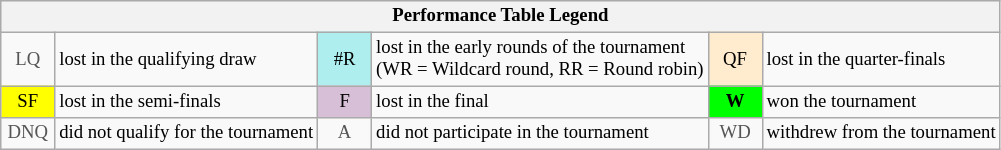<table class="wikitable" style="font-size:78%;">
<tr style="background:#efefef;">
<th colspan="6">Performance Table Legend</th>
</tr>
<tr>
<td style="color:#555555; text-align:center; width:30px;">LQ</td>
<td>lost in the qualifying draw</td>
<td style="text-align:center; background:#afeeee;">#R</td>
<td>lost in the early rounds of the tournament<br>(WR = Wildcard round, RR = Round robin)</td>
<td style="text-align:center; background:#ffebcd;">QF</td>
<td>lost in the quarter-finals</td>
</tr>
<tr>
<td style="text-align:center; background:yellow;">SF</td>
<td>lost in the semi-finals</td>
<td style="text-align:center; background:thistle;">F</td>
<td>lost in the final</td>
<td style="text-align:center; background:#0f0;"><strong>W</strong></td>
<td>won the tournament</td>
</tr>
<tr>
<td style="color:#555555; text-align:center; width:30px;">DNQ</td>
<td>did not qualify for the tournament</td>
<td style="color:#555555; text-align:center; width:30px;">A</td>
<td>did not participate in the tournament</td>
<td style="color:#555555; text-align:center; width:30px;">WD</td>
<td>withdrew from the tournament</td>
</tr>
</table>
